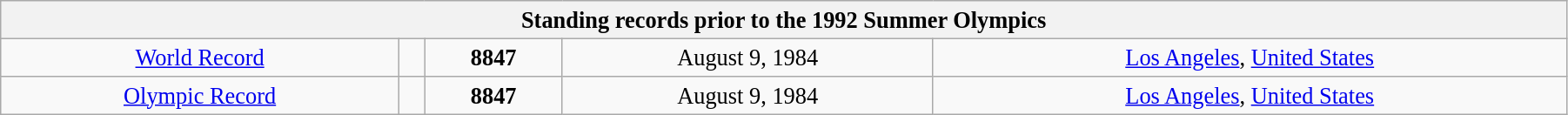<table class="wikitable" style=" text-align:center; font-size:110%;" width="95%">
<tr>
<th colspan="5">Standing records prior to the 1992 Summer Olympics</th>
</tr>
<tr>
<td><a href='#'>World Record</a></td>
<td></td>
<td><strong>8847</strong> </td>
<td>August 9, 1984</td>
<td> <a href='#'>Los Angeles</a>, <a href='#'>United States</a></td>
</tr>
<tr>
<td><a href='#'>Olympic Record</a></td>
<td></td>
<td><strong>8847</strong> </td>
<td>August 9, 1984</td>
<td> <a href='#'>Los Angeles</a>, <a href='#'>United States</a></td>
</tr>
</table>
